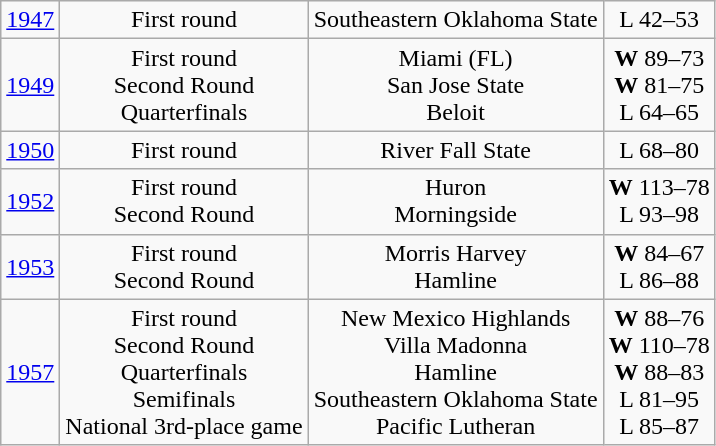<table class="wikitable">
<tr align="center">
<td><a href='#'>1947</a></td>
<td>First round</td>
<td>Southeastern Oklahoma State</td>
<td>L 42–53</td>
</tr>
<tr align="center">
<td><a href='#'>1949</a></td>
<td>First round<br>Second Round<br>Quarterfinals</td>
<td>Miami (FL)<br>San Jose State<br>Beloit</td>
<td><strong>W</strong> 89–73<br><strong>W</strong> 81–75<br>L 64–65</td>
</tr>
<tr align="center">
<td><a href='#'>1950</a></td>
<td>First round</td>
<td>River Fall State</td>
<td>L 68–80</td>
</tr>
<tr align="center">
<td><a href='#'>1952</a></td>
<td>First round<br>Second Round</td>
<td>Huron<br>Morningside</td>
<td><strong>W</strong> 113–78<br>L 93–98</td>
</tr>
<tr align="center">
<td><a href='#'>1953</a></td>
<td>First round<br>Second Round</td>
<td>Morris Harvey<br>Hamline</td>
<td><strong>W</strong> 84–67<br>L 86–88</td>
</tr>
<tr align="center">
<td><a href='#'>1957</a></td>
<td>First round<br>Second Round<br>Quarterfinals<br>Semifinals<br>National 3rd-place game</td>
<td>New Mexico Highlands<br>Villa Madonna<br>Hamline<br>Southeastern Oklahoma State<br>Pacific Lutheran</td>
<td><strong>W</strong> 88–76<br><strong>W</strong> 110–78<br><strong>W</strong> 88–83<br>L 81–95<br>L 85–87</td>
</tr>
</table>
